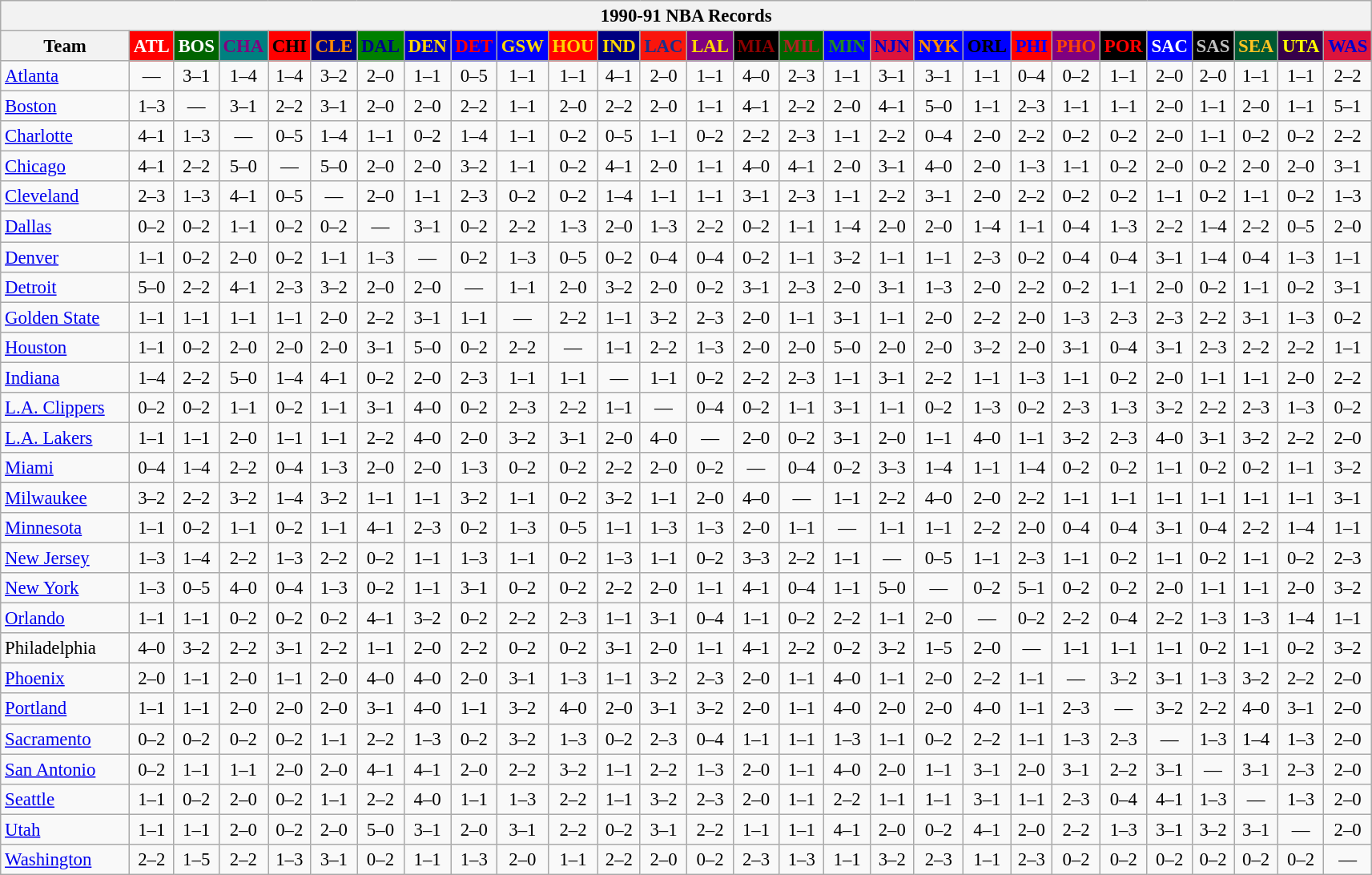<table class="wikitable" style="font-size:95%; text-align:center;">
<tr>
<th colspan=28>1990-91 NBA Records</th>
</tr>
<tr>
<th width=100>Team</th>
<th style="background:#FF0000;color:#FFFFFF;width=35">ATL</th>
<th style="background:#006400;color:#FFFFFF;width=35">BOS</th>
<th style="background:#008080;color:#800080;width=35">CHA</th>
<th style="background:#FF0000;color:#000000;width=35">CHI</th>
<th style="background:#000080;color:#FF8C00;width=35">CLE</th>
<th style="background:#008000;color:#00008B;width=35">DAL</th>
<th style="background:#0000CD;color:#FFD700;width=35">DEN</th>
<th style="background:#0000FF;color:#FF0000;width=35">DET</th>
<th style="background:#0000FF;color:#FFD700;width=35">GSW</th>
<th style="background:#FF0000;color:#FFD700;width=35">HOU</th>
<th style="background:#000080;color:#FFD700;width=35">IND</th>
<th style="background:#F9160D;color:#1A2E8B;width=35">LAC</th>
<th style="background:#800080;color:#FFD700;width=35">LAL</th>
<th style="background:#000000;color:#8B0000;width=35">MIA</th>
<th style="background:#006400;color:#B22222;width=35">MIL</th>
<th style="background:#0000FF;color:#228B22;width=35">MIN</th>
<th style="background:#DC143C;color:#0000CD;width=35">NJN</th>
<th style="background:#0000FF;color:#FF8C00;width=35">NYK</th>
<th style="background:#0000FF;color:#000000;width=35">ORL</th>
<th style="background:#FF0000;color:#0000FF;width=35">PHI</th>
<th style="background:#800080;color:#FF4500;width=35">PHO</th>
<th style="background:#000000;color:#FF0000;width=35">POR</th>
<th style="background:#0000FF;color:#FFFFFF;width=35">SAC</th>
<th style="background:#000000;color:#C0C0C0;width=35">SAS</th>
<th style="background:#005831;color:#FFC322;width=35">SEA</th>
<th style="background:#36004A;color:#FFFF00;width=35">UTA</th>
<th style="background:#DC143C;color:#0000CD;width=35">WAS</th>
</tr>
<tr>
<td style="text-align:left;"><a href='#'>Atlanta</a></td>
<td>—</td>
<td>3–1</td>
<td>1–4</td>
<td>1–4</td>
<td>3–2</td>
<td>2–0</td>
<td>1–1</td>
<td>0–5</td>
<td>1–1</td>
<td>1–1</td>
<td>4–1</td>
<td>2–0</td>
<td>1–1</td>
<td>4–0</td>
<td>2–3</td>
<td>1–1</td>
<td>3–1</td>
<td>3–1</td>
<td>1–1</td>
<td>0–4</td>
<td>0–2</td>
<td>1–1</td>
<td>2–0</td>
<td>2–0</td>
<td>1–1</td>
<td>1–1</td>
<td>2–2</td>
</tr>
<tr>
<td style="text-align:left;"><a href='#'>Boston</a></td>
<td>1–3</td>
<td>—</td>
<td>3–1</td>
<td>2–2</td>
<td>3–1</td>
<td>2–0</td>
<td>2–0</td>
<td>2–2</td>
<td>1–1</td>
<td>2–0</td>
<td>2–2</td>
<td>2–0</td>
<td>1–1</td>
<td>4–1</td>
<td>2–2</td>
<td>2–0</td>
<td>4–1</td>
<td>5–0</td>
<td>1–1</td>
<td>2–3</td>
<td>1–1</td>
<td>1–1</td>
<td>2–0</td>
<td>1–1</td>
<td>2–0</td>
<td>1–1</td>
<td>5–1</td>
</tr>
<tr>
<td style="text-align:left;"><a href='#'>Charlotte</a></td>
<td>4–1</td>
<td>1–3</td>
<td>—</td>
<td>0–5</td>
<td>1–4</td>
<td>1–1</td>
<td>0–2</td>
<td>1–4</td>
<td>1–1</td>
<td>0–2</td>
<td>0–5</td>
<td>1–1</td>
<td>0–2</td>
<td>2–2</td>
<td>2–3</td>
<td>1–1</td>
<td>2–2</td>
<td>0–4</td>
<td>2–0</td>
<td>2–2</td>
<td>0–2</td>
<td>0–2</td>
<td>2–0</td>
<td>1–1</td>
<td>0–2</td>
<td>0–2</td>
<td>2–2</td>
</tr>
<tr>
<td style="text-align:left;"><a href='#'>Chicago</a></td>
<td>4–1</td>
<td>2–2</td>
<td>5–0</td>
<td>—</td>
<td>5–0</td>
<td>2–0</td>
<td>2–0</td>
<td>3–2</td>
<td>1–1</td>
<td>0–2</td>
<td>4–1</td>
<td>2–0</td>
<td>1–1</td>
<td>4–0</td>
<td>4–1</td>
<td>2–0</td>
<td>3–1</td>
<td>4–0</td>
<td>2–0</td>
<td>1–3</td>
<td>1–1</td>
<td>0–2</td>
<td>2–0</td>
<td>0–2</td>
<td>2–0</td>
<td>2–0</td>
<td>3–1</td>
</tr>
<tr>
<td style="text-align:left;"><a href='#'>Cleveland</a></td>
<td>2–3</td>
<td>1–3</td>
<td>4–1</td>
<td>0–5</td>
<td>—</td>
<td>2–0</td>
<td>1–1</td>
<td>2–3</td>
<td>0–2</td>
<td>0–2</td>
<td>1–4</td>
<td>1–1</td>
<td>1–1</td>
<td>3–1</td>
<td>2–3</td>
<td>1–1</td>
<td>2–2</td>
<td>3–1</td>
<td>2–0</td>
<td>2–2</td>
<td>0–2</td>
<td>0–2</td>
<td>1–1</td>
<td>0–2</td>
<td>1–1</td>
<td>0–2</td>
<td>1–3</td>
</tr>
<tr>
<td style="text-align:left;"><a href='#'>Dallas</a></td>
<td>0–2</td>
<td>0–2</td>
<td>1–1</td>
<td>0–2</td>
<td>0–2</td>
<td>—</td>
<td>3–1</td>
<td>0–2</td>
<td>2–2</td>
<td>1–3</td>
<td>2–0</td>
<td>1–3</td>
<td>2–2</td>
<td>0–2</td>
<td>1–1</td>
<td>1–4</td>
<td>2–0</td>
<td>2–0</td>
<td>1–4</td>
<td>1–1</td>
<td>0–4</td>
<td>1–3</td>
<td>2–2</td>
<td>1–4</td>
<td>2–2</td>
<td>0–5</td>
<td>2–0</td>
</tr>
<tr>
<td style="text-align:left;"><a href='#'>Denver</a></td>
<td>1–1</td>
<td>0–2</td>
<td>2–0</td>
<td>0–2</td>
<td>1–1</td>
<td>1–3</td>
<td>—</td>
<td>0–2</td>
<td>1–3</td>
<td>0–5</td>
<td>0–2</td>
<td>0–4</td>
<td>0–4</td>
<td>0–2</td>
<td>1–1</td>
<td>3–2</td>
<td>1–1</td>
<td>1–1</td>
<td>2–3</td>
<td>0–2</td>
<td>0–4</td>
<td>0–4</td>
<td>3–1</td>
<td>1–4</td>
<td>0–4</td>
<td>1–3</td>
<td>1–1</td>
</tr>
<tr>
<td style="text-align:left;"><a href='#'>Detroit</a></td>
<td>5–0</td>
<td>2–2</td>
<td>4–1</td>
<td>2–3</td>
<td>3–2</td>
<td>2–0</td>
<td>2–0</td>
<td>—</td>
<td>1–1</td>
<td>2–0</td>
<td>3–2</td>
<td>2–0</td>
<td>0–2</td>
<td>3–1</td>
<td>2–3</td>
<td>2–0</td>
<td>3–1</td>
<td>1–3</td>
<td>2–0</td>
<td>2–2</td>
<td>0–2</td>
<td>1–1</td>
<td>2–0</td>
<td>0–2</td>
<td>1–1</td>
<td>0–2</td>
<td>3–1</td>
</tr>
<tr>
<td style="text-align:left;"><a href='#'>Golden State</a></td>
<td>1–1</td>
<td>1–1</td>
<td>1–1</td>
<td>1–1</td>
<td>2–0</td>
<td>2–2</td>
<td>3–1</td>
<td>1–1</td>
<td>—</td>
<td>2–2</td>
<td>1–1</td>
<td>3–2</td>
<td>2–3</td>
<td>2–0</td>
<td>1–1</td>
<td>3–1</td>
<td>1–1</td>
<td>2–0</td>
<td>2–2</td>
<td>2–0</td>
<td>1–3</td>
<td>2–3</td>
<td>2–3</td>
<td>2–2</td>
<td>3–1</td>
<td>1–3</td>
<td>0–2</td>
</tr>
<tr>
<td style="text-align:left;"><a href='#'>Houston</a></td>
<td>1–1</td>
<td>0–2</td>
<td>2–0</td>
<td>2–0</td>
<td>2–0</td>
<td>3–1</td>
<td>5–0</td>
<td>0–2</td>
<td>2–2</td>
<td>—</td>
<td>1–1</td>
<td>2–2</td>
<td>1–3</td>
<td>2–0</td>
<td>2–0</td>
<td>5–0</td>
<td>2–0</td>
<td>2–0</td>
<td>3–2</td>
<td>2–0</td>
<td>3–1</td>
<td>0–4</td>
<td>3–1</td>
<td>2–3</td>
<td>2–2</td>
<td>2–2</td>
<td>1–1</td>
</tr>
<tr>
<td style="text-align:left;"><a href='#'>Indiana</a></td>
<td>1–4</td>
<td>2–2</td>
<td>5–0</td>
<td>1–4</td>
<td>4–1</td>
<td>0–2</td>
<td>2–0</td>
<td>2–3</td>
<td>1–1</td>
<td>1–1</td>
<td>—</td>
<td>1–1</td>
<td>0–2</td>
<td>2–2</td>
<td>2–3</td>
<td>1–1</td>
<td>3–1</td>
<td>2–2</td>
<td>1–1</td>
<td>1–3</td>
<td>1–1</td>
<td>0–2</td>
<td>2–0</td>
<td>1–1</td>
<td>1–1</td>
<td>2–0</td>
<td>2–2</td>
</tr>
<tr>
<td style="text-align:left;"><a href='#'>L.A. Clippers</a></td>
<td>0–2</td>
<td>0–2</td>
<td>1–1</td>
<td>0–2</td>
<td>1–1</td>
<td>3–1</td>
<td>4–0</td>
<td>0–2</td>
<td>2–3</td>
<td>2–2</td>
<td>1–1</td>
<td>—</td>
<td>0–4</td>
<td>0–2</td>
<td>1–1</td>
<td>3–1</td>
<td>1–1</td>
<td>0–2</td>
<td>1–3</td>
<td>0–2</td>
<td>2–3</td>
<td>1–3</td>
<td>3–2</td>
<td>2–2</td>
<td>2–3</td>
<td>1–3</td>
<td>0–2</td>
</tr>
<tr>
<td style="text-align:left;"><a href='#'>L.A. Lakers</a></td>
<td>1–1</td>
<td>1–1</td>
<td>2–0</td>
<td>1–1</td>
<td>1–1</td>
<td>2–2</td>
<td>4–0</td>
<td>2–0</td>
<td>3–2</td>
<td>3–1</td>
<td>2–0</td>
<td>4–0</td>
<td>—</td>
<td>2–0</td>
<td>0–2</td>
<td>3–1</td>
<td>2–0</td>
<td>1–1</td>
<td>4–0</td>
<td>1–1</td>
<td>3–2</td>
<td>2–3</td>
<td>4–0</td>
<td>3–1</td>
<td>3–2</td>
<td>2–2</td>
<td>2–0</td>
</tr>
<tr>
<td style="text-align:left;"><a href='#'>Miami</a></td>
<td>0–4</td>
<td>1–4</td>
<td>2–2</td>
<td>0–4</td>
<td>1–3</td>
<td>2–0</td>
<td>2–0</td>
<td>1–3</td>
<td>0–2</td>
<td>0–2</td>
<td>2–2</td>
<td>2–0</td>
<td>0–2</td>
<td>—</td>
<td>0–4</td>
<td>0–2</td>
<td>3–3</td>
<td>1–4</td>
<td>1–1</td>
<td>1–4</td>
<td>0–2</td>
<td>0–2</td>
<td>1–1</td>
<td>0–2</td>
<td>0–2</td>
<td>1–1</td>
<td>3–2</td>
</tr>
<tr>
<td style="text-align:left;"><a href='#'>Milwaukee</a></td>
<td>3–2</td>
<td>2–2</td>
<td>3–2</td>
<td>1–4</td>
<td>3–2</td>
<td>1–1</td>
<td>1–1</td>
<td>3–2</td>
<td>1–1</td>
<td>0–2</td>
<td>3–2</td>
<td>1–1</td>
<td>2–0</td>
<td>4–0</td>
<td>—</td>
<td>1–1</td>
<td>2–2</td>
<td>4–0</td>
<td>2–0</td>
<td>2–2</td>
<td>1–1</td>
<td>1–1</td>
<td>1–1</td>
<td>1–1</td>
<td>1–1</td>
<td>1–1</td>
<td>3–1</td>
</tr>
<tr>
<td style="text-align:left;"><a href='#'>Minnesota</a></td>
<td>1–1</td>
<td>0–2</td>
<td>1–1</td>
<td>0–2</td>
<td>1–1</td>
<td>4–1</td>
<td>2–3</td>
<td>0–2</td>
<td>1–3</td>
<td>0–5</td>
<td>1–1</td>
<td>1–3</td>
<td>1–3</td>
<td>2–0</td>
<td>1–1</td>
<td>—</td>
<td>1–1</td>
<td>1–1</td>
<td>2–2</td>
<td>2–0</td>
<td>0–4</td>
<td>0–4</td>
<td>3–1</td>
<td>0–4</td>
<td>2–2</td>
<td>1–4</td>
<td>1–1</td>
</tr>
<tr>
<td style="text-align:left;"><a href='#'>New Jersey</a></td>
<td>1–3</td>
<td>1–4</td>
<td>2–2</td>
<td>1–3</td>
<td>2–2</td>
<td>0–2</td>
<td>1–1</td>
<td>1–3</td>
<td>1–1</td>
<td>0–2</td>
<td>1–3</td>
<td>1–1</td>
<td>0–2</td>
<td>3–3</td>
<td>2–2</td>
<td>1–1</td>
<td>—</td>
<td>0–5</td>
<td>1–1</td>
<td>2–3</td>
<td>1–1</td>
<td>0–2</td>
<td>1–1</td>
<td>0–2</td>
<td>1–1</td>
<td>0–2</td>
<td>2–3</td>
</tr>
<tr>
<td style="text-align:left;"><a href='#'>New York</a></td>
<td>1–3</td>
<td>0–5</td>
<td>4–0</td>
<td>0–4</td>
<td>1–3</td>
<td>0–2</td>
<td>1–1</td>
<td>3–1</td>
<td>0–2</td>
<td>0–2</td>
<td>2–2</td>
<td>2–0</td>
<td>1–1</td>
<td>4–1</td>
<td>0–4</td>
<td>1–1</td>
<td>5–0</td>
<td>—</td>
<td>0–2</td>
<td>5–1</td>
<td>0–2</td>
<td>0–2</td>
<td>2–0</td>
<td>1–1</td>
<td>1–1</td>
<td>2–0</td>
<td>3–2</td>
</tr>
<tr>
<td style="text-align:left;"><a href='#'>Orlando</a></td>
<td>1–1</td>
<td>1–1</td>
<td>0–2</td>
<td>0–2</td>
<td>0–2</td>
<td>4–1</td>
<td>3–2</td>
<td>0–2</td>
<td>2–2</td>
<td>2–3</td>
<td>1–1</td>
<td>3–1</td>
<td>0–4</td>
<td>1–1</td>
<td>0–2</td>
<td>2–2</td>
<td>1–1</td>
<td>2–0</td>
<td>—</td>
<td>0–2</td>
<td>2–2</td>
<td>0–4</td>
<td>2–2</td>
<td>1–3</td>
<td>1–3</td>
<td>1–4</td>
<td>1–1</td>
</tr>
<tr>
<td style="text-align:left;">Philadelphia</td>
<td>4–0</td>
<td>3–2</td>
<td>2–2</td>
<td>3–1</td>
<td>2–2</td>
<td>1–1</td>
<td>2–0</td>
<td>2–2</td>
<td>0–2</td>
<td>0–2</td>
<td>3–1</td>
<td>2–0</td>
<td>1–1</td>
<td>4–1</td>
<td>2–2</td>
<td>0–2</td>
<td>3–2</td>
<td>1–5</td>
<td>2–0</td>
<td>—</td>
<td>1–1</td>
<td>1–1</td>
<td>1–1</td>
<td>0–2</td>
<td>1–1</td>
<td>0–2</td>
<td>3–2</td>
</tr>
<tr>
<td style="text-align:left;"><a href='#'>Phoenix</a></td>
<td>2–0</td>
<td>1–1</td>
<td>2–0</td>
<td>1–1</td>
<td>2–0</td>
<td>4–0</td>
<td>4–0</td>
<td>2–0</td>
<td>3–1</td>
<td>1–3</td>
<td>1–1</td>
<td>3–2</td>
<td>2–3</td>
<td>2–0</td>
<td>1–1</td>
<td>4–0</td>
<td>1–1</td>
<td>2–0</td>
<td>2–2</td>
<td>1–1</td>
<td>—</td>
<td>3–2</td>
<td>3–1</td>
<td>1–3</td>
<td>3–2</td>
<td>2–2</td>
<td>2–0</td>
</tr>
<tr>
<td style="text-align:left;"><a href='#'>Portland</a></td>
<td>1–1</td>
<td>1–1</td>
<td>2–0</td>
<td>2–0</td>
<td>2–0</td>
<td>3–1</td>
<td>4–0</td>
<td>1–1</td>
<td>3–2</td>
<td>4–0</td>
<td>2–0</td>
<td>3–1</td>
<td>3–2</td>
<td>2–0</td>
<td>1–1</td>
<td>4–0</td>
<td>2–0</td>
<td>2–0</td>
<td>4–0</td>
<td>1–1</td>
<td>2–3</td>
<td>—</td>
<td>3–2</td>
<td>2–2</td>
<td>4–0</td>
<td>3–1</td>
<td>2–0</td>
</tr>
<tr>
<td style="text-align:left;"><a href='#'>Sacramento</a></td>
<td>0–2</td>
<td>0–2</td>
<td>0–2</td>
<td>0–2</td>
<td>1–1</td>
<td>2–2</td>
<td>1–3</td>
<td>0–2</td>
<td>3–2</td>
<td>1–3</td>
<td>0–2</td>
<td>2–3</td>
<td>0–4</td>
<td>1–1</td>
<td>1–1</td>
<td>1–3</td>
<td>1–1</td>
<td>0–2</td>
<td>2–2</td>
<td>1–1</td>
<td>1–3</td>
<td>2–3</td>
<td>—</td>
<td>1–3</td>
<td>1–4</td>
<td>1–3</td>
<td>2–0</td>
</tr>
<tr>
<td style="text-align:left;"><a href='#'>San Antonio</a></td>
<td>0–2</td>
<td>1–1</td>
<td>1–1</td>
<td>2–0</td>
<td>2–0</td>
<td>4–1</td>
<td>4–1</td>
<td>2–0</td>
<td>2–2</td>
<td>3–2</td>
<td>1–1</td>
<td>2–2</td>
<td>1–3</td>
<td>2–0</td>
<td>1–1</td>
<td>4–0</td>
<td>2–0</td>
<td>1–1</td>
<td>3–1</td>
<td>2–0</td>
<td>3–1</td>
<td>2–2</td>
<td>3–1</td>
<td>—</td>
<td>3–1</td>
<td>2–3</td>
<td>2–0</td>
</tr>
<tr>
<td style="text-align:left;"><a href='#'>Seattle</a></td>
<td>1–1</td>
<td>0–2</td>
<td>2–0</td>
<td>0–2</td>
<td>1–1</td>
<td>2–2</td>
<td>4–0</td>
<td>1–1</td>
<td>1–3</td>
<td>2–2</td>
<td>1–1</td>
<td>3–2</td>
<td>2–3</td>
<td>2–0</td>
<td>1–1</td>
<td>2–2</td>
<td>1–1</td>
<td>1–1</td>
<td>3–1</td>
<td>1–1</td>
<td>2–3</td>
<td>0–4</td>
<td>4–1</td>
<td>1–3</td>
<td>—</td>
<td>1–3</td>
<td>2–0</td>
</tr>
<tr>
<td style="text-align:left;"><a href='#'>Utah</a></td>
<td>1–1</td>
<td>1–1</td>
<td>2–0</td>
<td>0–2</td>
<td>2–0</td>
<td>5–0</td>
<td>3–1</td>
<td>2–0</td>
<td>3–1</td>
<td>2–2</td>
<td>0–2</td>
<td>3–1</td>
<td>2–2</td>
<td>1–1</td>
<td>1–1</td>
<td>4–1</td>
<td>2–0</td>
<td>0–2</td>
<td>4–1</td>
<td>2–0</td>
<td>2–2</td>
<td>1–3</td>
<td>3–1</td>
<td>3–2</td>
<td>3–1</td>
<td>—</td>
<td>2–0</td>
</tr>
<tr>
<td style="text-align:left;"><a href='#'>Washington</a></td>
<td>2–2</td>
<td>1–5</td>
<td>2–2</td>
<td>1–3</td>
<td>3–1</td>
<td>0–2</td>
<td>1–1</td>
<td>1–3</td>
<td>2–0</td>
<td>1–1</td>
<td>2–2</td>
<td>2–0</td>
<td>0–2</td>
<td>2–3</td>
<td>1–3</td>
<td>1–1</td>
<td>3–2</td>
<td>2–3</td>
<td>1–1</td>
<td>2–3</td>
<td>0–2</td>
<td>0–2</td>
<td>0–2</td>
<td>0–2</td>
<td>0–2</td>
<td>0–2</td>
<td>—</td>
</tr>
</table>
